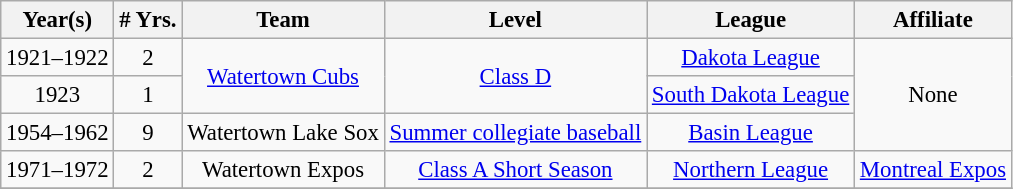<table class="wikitable" style="text-align:center; font-size: 95%;">
<tr>
<th>Year(s)</th>
<th># Yrs.</th>
<th>Team</th>
<th>Level</th>
<th>League</th>
<th>Affiliate</th>
</tr>
<tr>
<td>1921–1922</td>
<td>2</td>
<td rowspan=2><a href='#'>Watertown Cubs</a></td>
<td rowspan=2><a href='#'>Class D</a></td>
<td><a href='#'>Dakota League</a></td>
<td rowspan=3>None</td>
</tr>
<tr>
<td>1923</td>
<td>1</td>
<td><a href='#'>South Dakota League</a></td>
</tr>
<tr>
<td>1954–1962</td>
<td>9</td>
<td>Watertown Lake Sox</td>
<td><a href='#'>Summer collegiate baseball</a></td>
<td><a href='#'>Basin League</a></td>
</tr>
<tr>
<td>1971–1972</td>
<td>2</td>
<td>Watertown Expos</td>
<td><a href='#'>Class A Short Season</a></td>
<td><a href='#'>Northern League</a></td>
<td><a href='#'>Montreal Expos</a></td>
</tr>
<tr>
</tr>
</table>
